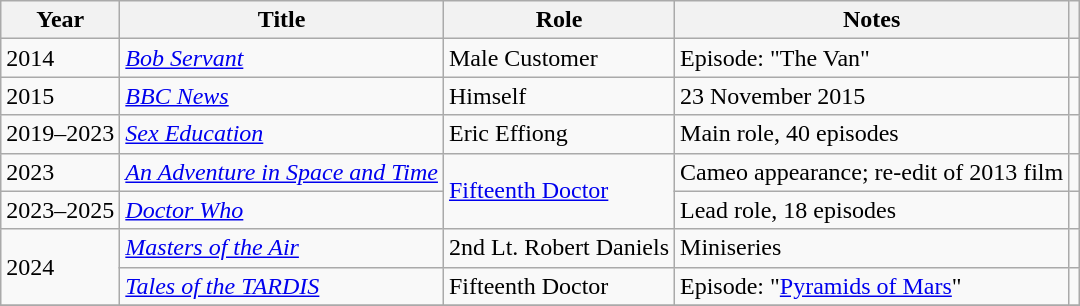<table class="wikitable plainrowheaders sortable">
<tr>
<th scope="col">Year</th>
<th scope="col">Title</th>
<th scope="col">Role</th>
<th scope="col" class="unsortable">Notes</th>
<th scope="col" class="unsortable"></th>
</tr>
<tr>
<td>2014</td>
<td><em><a href='#'>Bob Servant</a></em></td>
<td>Male Customer</td>
<td>Episode: "The Van"</td>
<td style = "text-align: center;"></td>
</tr>
<tr>
<td>2015</td>
<td><em><a href='#'>BBC News</a></em></td>
<td>Himself</td>
<td>23 November 2015</td>
<td style = "text-align: center;"></td>
</tr>
<tr>
<td>2019–2023</td>
<td><em><a href='#'>Sex Education</a></em></td>
<td>Eric Effiong</td>
<td>Main role, 40 episodes</td>
<td style = "text-align: center;"></td>
</tr>
<tr>
<td>2023</td>
<td><em><a href='#'>An Adventure in Space and Time</a></em></td>
<td rowspan="2"><a href='#'>Fifteenth Doctor</a></td>
<td>Cameo appearance; re-edit of 2013 film</td>
<td style = "text-align: center;"></td>
</tr>
<tr>
<td>2023–2025</td>
<td><em><a href='#'>Doctor Who</a></em></td>
<td>Lead role, 18 episodes</td>
<td style = "text-align: center;"></td>
</tr>
<tr>
<td rowspan="2">2024</td>
<td><em><a href='#'>Masters of the Air</a></em></td>
<td>2nd Lt. Robert Daniels</td>
<td>Miniseries</td>
<td style = "text-align: center;"></td>
</tr>
<tr>
<td><em><a href='#'>Tales of the TARDIS</a></em></td>
<td>Fifteenth Doctor</td>
<td>Episode: "<a href='#'>Pyramids of Mars</a>"</td>
<td></td>
</tr>
<tr>
</tr>
</table>
